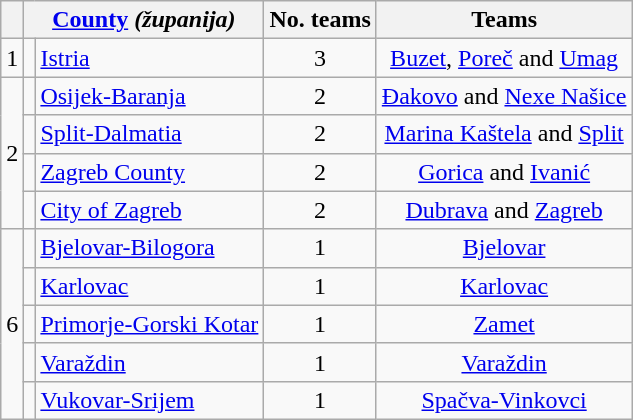<table class="wikitable">
<tr>
<th></th>
<th colspan=2><a href='#'>County</a> <em>(županija)</em></th>
<th>No. teams</th>
<th>Teams</th>
</tr>
<tr>
<td rowspan=1>1</td>
<td align=center></td>
<td><a href='#'>Istria</a></td>
<td align=center>3</td>
<td align=center><a href='#'>Buzet</a>, <a href='#'>Poreč</a> and <a href='#'>Umag</a></td>
</tr>
<tr>
<td rowspan=4>2</td>
<td align=center></td>
<td><a href='#'>Osijek-Baranja</a></td>
<td align=center>2</td>
<td align=center><a href='#'>Đakovo</a> and <a href='#'>Nexe Našice</a></td>
</tr>
<tr>
<td align=center></td>
<td><a href='#'>Split-Dalmatia</a></td>
<td align=center>2</td>
<td align=center><a href='#'>Marina Kaštela</a> and <a href='#'>Split</a></td>
</tr>
<tr>
<td align=center></td>
<td><a href='#'>Zagreb County</a></td>
<td align=center>2</td>
<td align=center><a href='#'>Gorica</a> and <a href='#'>Ivanić</a></td>
</tr>
<tr>
<td align=center></td>
<td><a href='#'>City of Zagreb</a></td>
<td align=center>2</td>
<td align=center><a href='#'>Dubrava</a> and <a href='#'>Zagreb</a></td>
</tr>
<tr>
<td rowspan=10>6</td>
<td align=center></td>
<td><a href='#'>Bjelovar-Bilogora</a></td>
<td align=center>1</td>
<td align=center><a href='#'>Bjelovar</a></td>
</tr>
<tr>
<td align=center></td>
<td><a href='#'>Karlovac</a></td>
<td align=center>1</td>
<td align=center><a href='#'>Karlovac</a></td>
</tr>
<tr>
<td align=center></td>
<td><a href='#'>Primorje-Gorski Kotar</a></td>
<td align=center>1</td>
<td align=center><a href='#'>Zamet</a></td>
</tr>
<tr>
<td align=center></td>
<td><a href='#'>Varaždin</a></td>
<td align=center>1</td>
<td align=center><a href='#'>Varaždin</a></td>
</tr>
<tr>
<td align=center></td>
<td><a href='#'>Vukovar-Srijem</a></td>
<td align=center>1</td>
<td align=center><a href='#'>Spačva-Vinkovci</a></td>
</tr>
</table>
